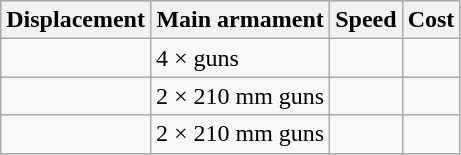<table class="wikitable">
<tr>
<th>Displacement</th>
<th>Main armament</th>
<th>Speed</th>
<th>Cost</th>
</tr>
<tr>
<td></td>
<td>4 ×  guns</td>
<td></td>
<td></td>
</tr>
<tr>
<td></td>
<td>2 × 210 mm guns</td>
<td></td>
<td></td>
</tr>
<tr>
<td></td>
<td>2 × 210 mm guns</td>
<td></td>
<td></td>
</tr>
</table>
